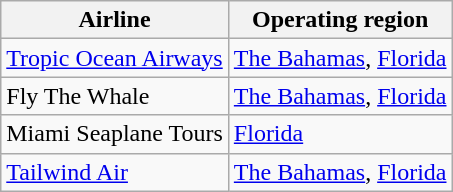<table class="wikitable sortable">
<tr>
<th>Airline</th>
<th>Operating region</th>
</tr>
<tr>
<td><a href='#'>Tropic Ocean Airways</a></td>
<td><a href='#'>The Bahamas</a>, <a href='#'>Florida</a></td>
</tr>
<tr>
<td>Fly The Whale</td>
<td><a href='#'>The Bahamas</a>, <a href='#'>Florida</a></td>
</tr>
<tr>
<td>Miami Seaplane Tours</td>
<td><a href='#'>Florida</a></td>
</tr>
<tr>
<td><a href='#'>Tailwind Air</a></td>
<td><a href='#'>The Bahamas</a>, <a href='#'>Florida</a></td>
</tr>
</table>
